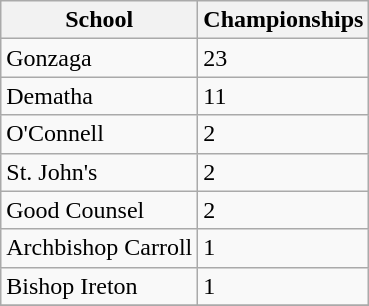<table class="wikitable">
<tr>
<th>School</th>
<th>Championships</th>
</tr>
<tr>
<td>Gonzaga</td>
<td>23</td>
</tr>
<tr>
<td>Dematha</td>
<td>11</td>
</tr>
<tr>
<td>O'Connell</td>
<td>2</td>
</tr>
<tr>
<td>St. John's</td>
<td>2</td>
</tr>
<tr>
<td>Good Counsel</td>
<td>2</td>
</tr>
<tr>
<td>Archbishop Carroll</td>
<td>1</td>
</tr>
<tr>
<td>Bishop Ireton</td>
<td>1</td>
</tr>
<tr>
</tr>
</table>
